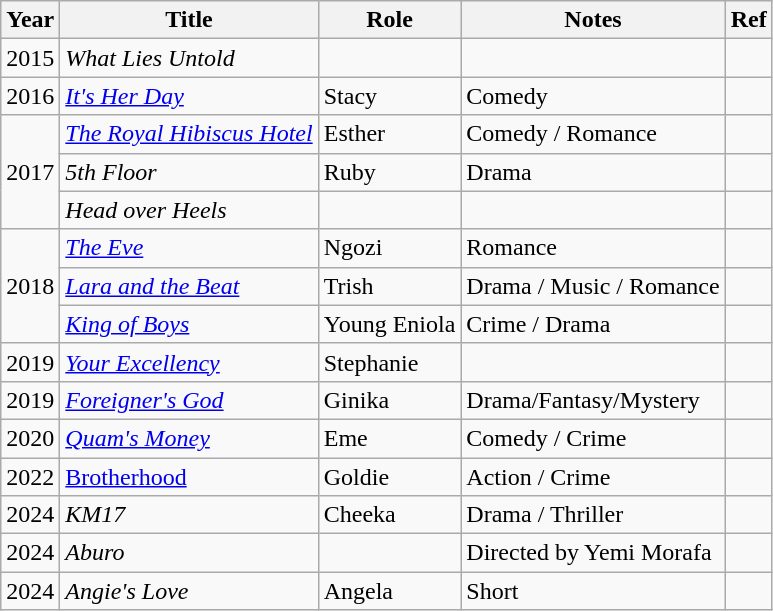<table class="wikitable sortable">
<tr>
<th>Year</th>
<th>Title</th>
<th>Role</th>
<th>Notes</th>
<th>Ref</th>
</tr>
<tr>
<td>2015</td>
<td><em>What Lies Untold</em></td>
<td></td>
<td></td>
<td></td>
</tr>
<tr>
<td>2016</td>
<td><em><a href='#'>It's Her Day</a></em></td>
<td>Stacy</td>
<td>Comedy</td>
<td></td>
</tr>
<tr>
<td rowspan="3">2017</td>
<td><em><a href='#'>The Royal Hibiscus Hotel</a></em></td>
<td>Esther</td>
<td>Comedy / Romance</td>
<td></td>
</tr>
<tr>
<td><em>5th Floor</em></td>
<td>Ruby</td>
<td>Drama</td>
<td></td>
</tr>
<tr>
<td><em>Head over Heels</em></td>
<td></td>
<td></td>
<td></td>
</tr>
<tr>
<td rowspan="3">2018</td>
<td><em><a href='#'>The Eve</a></em></td>
<td>Ngozi</td>
<td>Romance</td>
<td></td>
</tr>
<tr>
<td><em><a href='#'>Lara and the Beat</a></em></td>
<td>Trish</td>
<td>Drama / Music / Romance</td>
<td></td>
</tr>
<tr>
<td><em><a href='#'>King of Boys</a></em></td>
<td>Young Eniola</td>
<td>Crime / Drama</td>
<td></td>
</tr>
<tr>
<td>2019</td>
<td><a href='#'><em>Your Excellency</em></a></td>
<td>Stephanie</td>
<td></td>
<td></td>
</tr>
<tr>
<td>2019</td>
<td><em><a href='#'>Foreigner's God</a></em></td>
<td>Ginika</td>
<td>Drama/Fantasy/Mystery</td>
<td></td>
</tr>
<tr>
<td>2020</td>
<td><em><a href='#'>Quam's Money</a></em></td>
<td>Eme</td>
<td>Comedy / Crime</td>
<td></td>
</tr>
<tr>
<td>2022</td>
<td><a href='#'>Brotherhood</a></td>
<td>Goldie</td>
<td>Action / Crime</td>
<td></td>
</tr>
<tr>
<td>2024</td>
<td><em>KM17</em></td>
<td>Cheeka</td>
<td>Drama / Thriller</td>
<td></td>
</tr>
<tr>
<td>2024</td>
<td><em>Aburo</em></td>
<td></td>
<td>Directed by Yemi Morafa</td>
<td></td>
</tr>
<tr>
<td>2024</td>
<td><em>Angie's Love</em></td>
<td>Angela</td>
<td>Short</td>
<td></td>
</tr>
</table>
